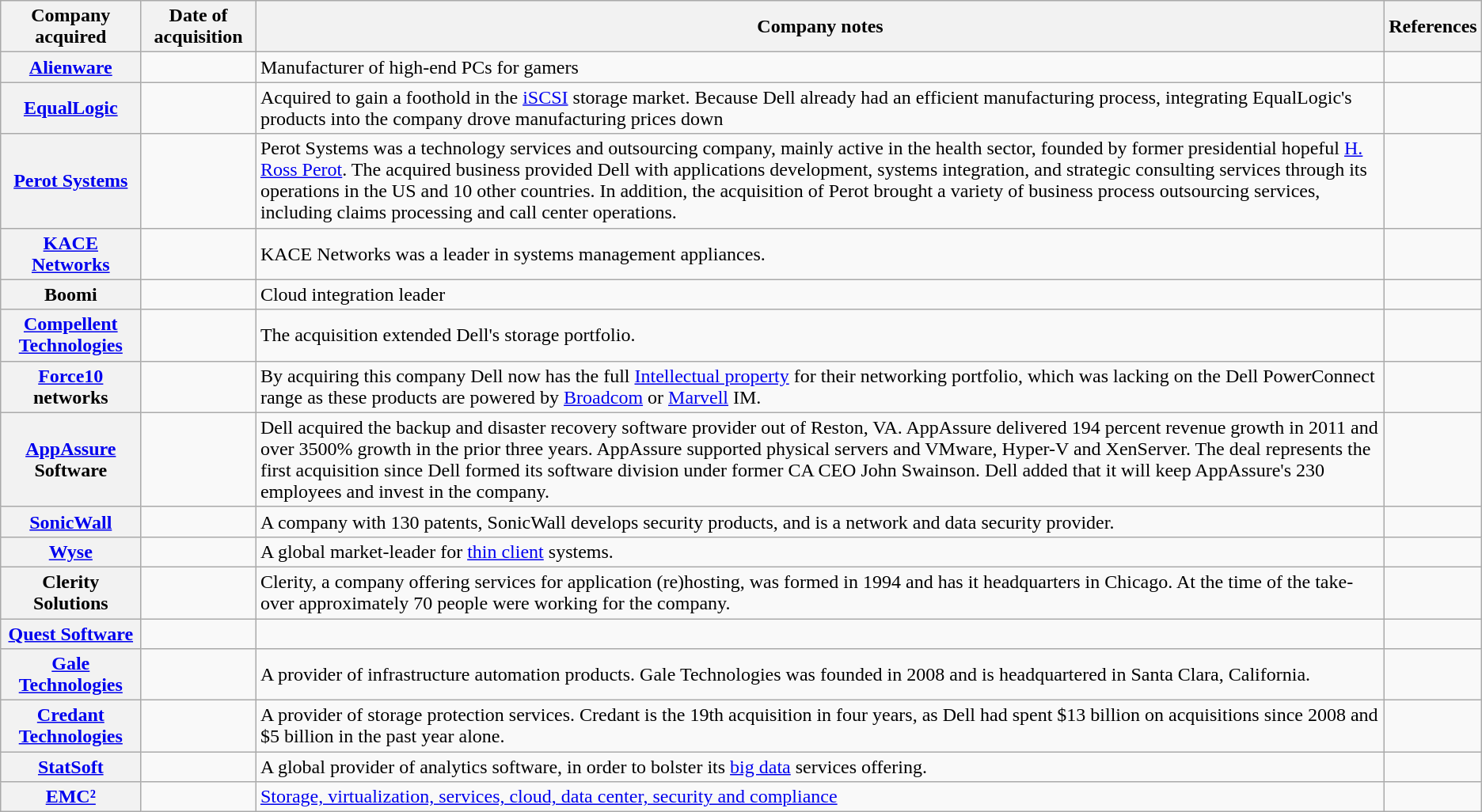<table class="wikitable sortable">
<tr>
<th scope="col">Company acquired</th>
<th scope="col">Date of acquisition</th>
<th scope="col" class="unsortable">Company notes</th>
<th scope="col">References</th>
</tr>
<tr>
<th scope="row"><a href='#'>Alienware</a></th>
<td></td>
<td>Manufacturer of high-end PCs for gamers</td>
<td></td>
</tr>
<tr>
<th scope="row"><a href='#'>EqualLogic</a></th>
<td></td>
<td>Acquired to gain a foothold in the <a href='#'>iSCSI</a> storage market. Because Dell already had an efficient manufacturing process, integrating EqualLogic's products into the company drove manufacturing prices down</td>
<td></td>
</tr>
<tr>
<th scope="row"><a href='#'>Perot Systems</a></th>
<td></td>
<td>Perot Systems was a technology services and outsourcing company, mainly active in the health sector, founded by former presidential hopeful <a href='#'>H. Ross Perot</a>. The acquired business provided Dell with applications development, systems integration, and strategic consulting services through its operations in the US and 10 other countries. In addition, the acquisition of Perot brought a variety of business process outsourcing services, including claims processing and call center operations.</td>
<td></td>
</tr>
<tr>
<th scope="row"><a href='#'>KACE Networks</a></th>
<td></td>
<td>KACE Networks was a leader in systems management appliances.</td>
<td></td>
</tr>
<tr>
<th scope="row">Boomi</th>
<td></td>
<td>Cloud integration leader</td>
<td></td>
</tr>
<tr>
<th scope="row"><a href='#'>Compellent Technologies</a></th>
<td></td>
<td>The acquisition extended Dell's storage portfolio.</td>
<td></td>
</tr>
<tr>
<th scope="row"><a href='#'>Force10</a> networks</th>
<td></td>
<td>By acquiring this company Dell now has the full <a href='#'>Intellectual property</a> for their networking portfolio, which was lacking on the Dell PowerConnect range as these products are powered by <a href='#'>Broadcom</a> or <a href='#'>Marvell</a> IM.</td>
<td></td>
</tr>
<tr>
<th scope="row"><a href='#'>AppAssure</a> Software</th>
<td></td>
<td>Dell acquired the backup and disaster recovery software provider out of Reston, VA. AppAssure delivered 194 percent revenue growth in 2011 and over 3500% growth in the prior three years. AppAssure supported physical servers and VMware, Hyper-V and XenServer. The deal represents the first acquisition since Dell formed its software division under former CA CEO John Swainson. Dell added that it will keep AppAssure's 230 employees and invest in the company.</td>
<td></td>
</tr>
<tr>
<th scope="row"><a href='#'>SonicWall</a></th>
<td></td>
<td>A company with 130 patents, SonicWall develops security products, and is a network and data security provider.</td>
<td></td>
</tr>
<tr>
<th scope="row"><a href='#'>Wyse</a></th>
<td></td>
<td>A global market-leader for <a href='#'>thin client</a> systems.</td>
<td></td>
</tr>
<tr>
<th scope="row">Clerity Solutions</th>
<td></td>
<td>Clerity, a company offering services for application (re)hosting, was formed in 1994 and has it headquarters in Chicago. At the time of the take-over approximately 70 people were working for the company.</td>
<td></td>
</tr>
<tr>
<th scope="row"><a href='#'>Quest Software</a></th>
<td></td>
<td></td>
<td></td>
</tr>
<tr>
<th scope="row"><a href='#'>Gale Technologies</a></th>
<td></td>
<td>A provider of infrastructure automation products. Gale Technologies was founded in 2008 and is headquartered in Santa Clara, California.</td>
<td></td>
</tr>
<tr>
<th scope="row"><a href='#'>Credant Technologies</a></th>
<td></td>
<td>A provider of storage protection services. Credant is the 19th acquisition in four years, as Dell had spent $13 billion on acquisitions since 2008 and $5 billion in the past year alone.</td>
<td></td>
</tr>
<tr>
<th scope="row"><a href='#'>StatSoft</a></th>
<td></td>
<td>A global provider of analytics software, in order to bolster its <a href='#'>big data</a> services offering.</td>
<td></td>
</tr>
<tr>
<th scope="row"><a href='#'>EMC²</a></th>
<td></td>
<td><a href='#'>Storage, virtualization, services, cloud, data center, security and compliance</a></td>
<td></td>
</tr>
</table>
